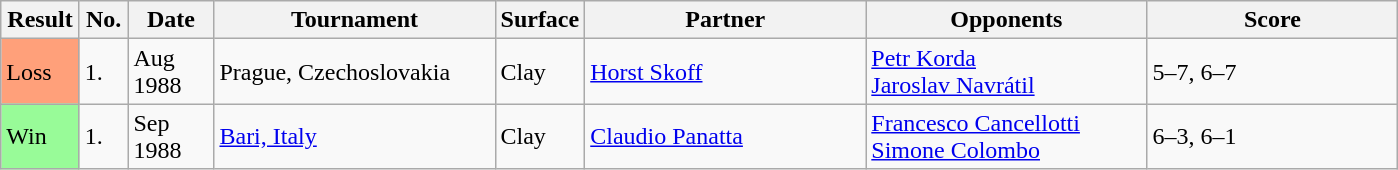<table class="sortable wikitable">
<tr>
<th style="width:45px">Result</th>
<th style="width:25px">No.</th>
<th style="width:50px">Date</th>
<th style="width:180px">Tournament</th>
<th style="width:50px">Surface</th>
<th style="width:180px">Partner</th>
<th style="width:180px">Opponents</th>
<th style="width:160px" class="unsortable">Score</th>
</tr>
<tr>
<td style="background:#ffa07a;">Loss</td>
<td>1.</td>
<td>Aug 1988</td>
<td>Prague, Czechoslovakia</td>
<td>Clay</td>
<td> <a href='#'>Horst Skoff</a></td>
<td> <a href='#'>Petr Korda</a> <br>  <a href='#'>Jaroslav Navrátil</a></td>
<td>5–7, 6–7</td>
</tr>
<tr>
<td style="background:#98fb98;">Win</td>
<td>1.</td>
<td>Sep 1988</td>
<td><a href='#'>Bari, Italy</a></td>
<td>Clay</td>
<td> <a href='#'>Claudio Panatta</a></td>
<td> <a href='#'>Francesco Cancellotti</a> <br>  <a href='#'>Simone Colombo</a></td>
<td>6–3, 6–1</td>
</tr>
</table>
